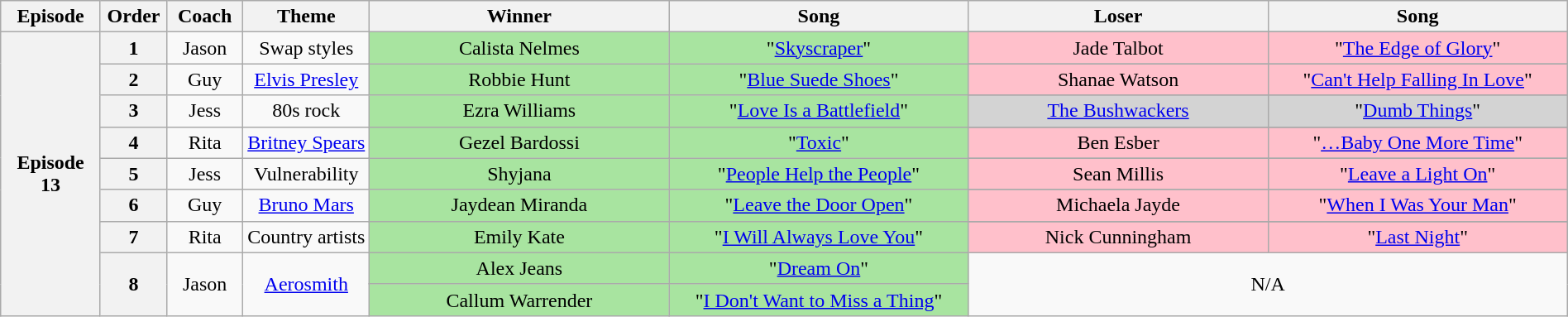<table class="wikitable" style="text-align: center; width: 100%">
<tr>
<th style="width:05%">Episode</th>
<th style="width:01%">Order</th>
<th style="width:03%">Coach</th>
<th style="width:03%">Theme</th>
<th style="width:15%">Winner</th>
<th style="width:15%">Song</th>
<th style="width:15%">Loser</th>
<th style="width:15%">Song</th>
</tr>
<tr>
<th scope="row" rowspan="16">Episode 13<br></th>
<th rowspan="2">1</th>
<td rowspan="2">Jason</td>
<td rowspan="2">Swap styles</td>
<td rowspan="2" bgcolor="#A8E4A0">Calista Nelmes</td>
<td rowspan="2" bgcolor="#A8E4A0">"<a href='#'>Skyscraper</a>"</td>
</tr>
<tr>
<td bgcolor="pink">Jade Talbot</td>
<td bgcolor="pink">"<a href='#'>The Edge of Glory</a>"</td>
</tr>
<tr>
<th rowspan="2">2</th>
<td rowspan="2">Guy</td>
<td rowspan="2"><a href='#'>Elvis Presley</a></td>
<td rowspan="2" bgcolor="#A8E4A0">Robbie Hunt</td>
<td rowspan="2" bgcolor="#A8E4A0">"<a href='#'>Blue Suede Shoes</a>"</td>
</tr>
<tr>
<td bgcolor="pink">Shanae Watson</td>
<td bgcolor="pink">"<a href='#'>Can't Help Falling In Love</a>"</td>
</tr>
<tr>
<th rowspan="2">3</th>
<td rowspan="2">Jess</td>
<td rowspan="2">80s rock</td>
<td rowspan="2" bgcolor="#A8E4A0">Ezra Williams</td>
<td rowspan="2" bgcolor="#A8E4A0">"<a href='#'>Love Is a Battlefield</a>"</td>
</tr>
<tr>
<td bgcolor="lightgray"><a href='#'>The Bushwackers</a></td>
<td bgcolor="lightgray">"<a href='#'>Dumb Things</a>"</td>
</tr>
<tr>
<th rowspan="2">4</th>
<td rowspan="2">Rita</td>
<td rowspan="2"><a href='#'>Britney Spears</a></td>
<td rowspan="2" bgcolor="#A8E4A0">Gezel Bardossi</td>
<td rowspan="2" bgcolor="#A8E4A0">"<a href='#'>Toxic</a>"</td>
</tr>
<tr>
<td bgcolor="pink">Ben Esber</td>
<td bgcolor="pink">"<a href='#'>…Baby One More Time</a>"</td>
</tr>
<tr>
<th rowspan="2">5</th>
<td rowspan="2">Jess</td>
<td rowspan="2">Vulnerability</td>
<td rowspan="2" bgcolor="#A8E4A0">Shyjana</td>
<td rowspan="2" bgcolor="#A8E4A0">"<a href='#'>People Help the People</a>"</td>
</tr>
<tr>
<td bgcolor="pink">Sean Millis</td>
<td bgcolor="pink">"<a href='#'>Leave a Light On</a>"</td>
</tr>
<tr>
<th rowspan="2">6</th>
<td rowspan="2">Guy</td>
<td rowspan="2"><a href='#'>Bruno Mars</a></td>
<td rowspan="2" bgcolor="#A8E4A0">Jaydean Miranda</td>
<td rowspan="2" bgcolor="#A8E4A0">"<a href='#'>Leave the Door Open</a>"</td>
</tr>
<tr>
<td bgcolor="pink">Michaela Jayde</td>
<td bgcolor="pink">"<a href='#'>When I Was Your Man</a>"</td>
</tr>
<tr>
<th rowspan="2">7</th>
<td rowspan="2">Rita</td>
<td rowspan="2">Country artists</td>
<td rowspan="2" bgcolor="#A8E4A0">Emily Kate</td>
<td rowspan="2" bgcolor="#A8E4A0">"<a href='#'>I Will Always Love You</a>"</td>
</tr>
<tr>
<td bgcolor="pink">Nick Cunningham</td>
<td bgcolor="pink">"<a href='#'>Last Night</a>"</td>
</tr>
<tr>
<th rowspan="2">8</th>
<td rowspan="2">Jason</td>
<td rowspan="2"><a href='#'>Aerosmith</a></td>
<td bgcolor="#A8E4A0">Alex Jeans</td>
<td bgcolor="#A8E4A0">"<a href='#'>Dream On</a>"</td>
<td rowspan="2" colspan="2">N/A</td>
</tr>
<tr>
<td bgcolor="#A8E4A0">Callum Warrender</td>
<td bgcolor="#A8E4A0">"<a href='#'>I Don't Want to Miss a Thing</a>"</td>
</tr>
</table>
